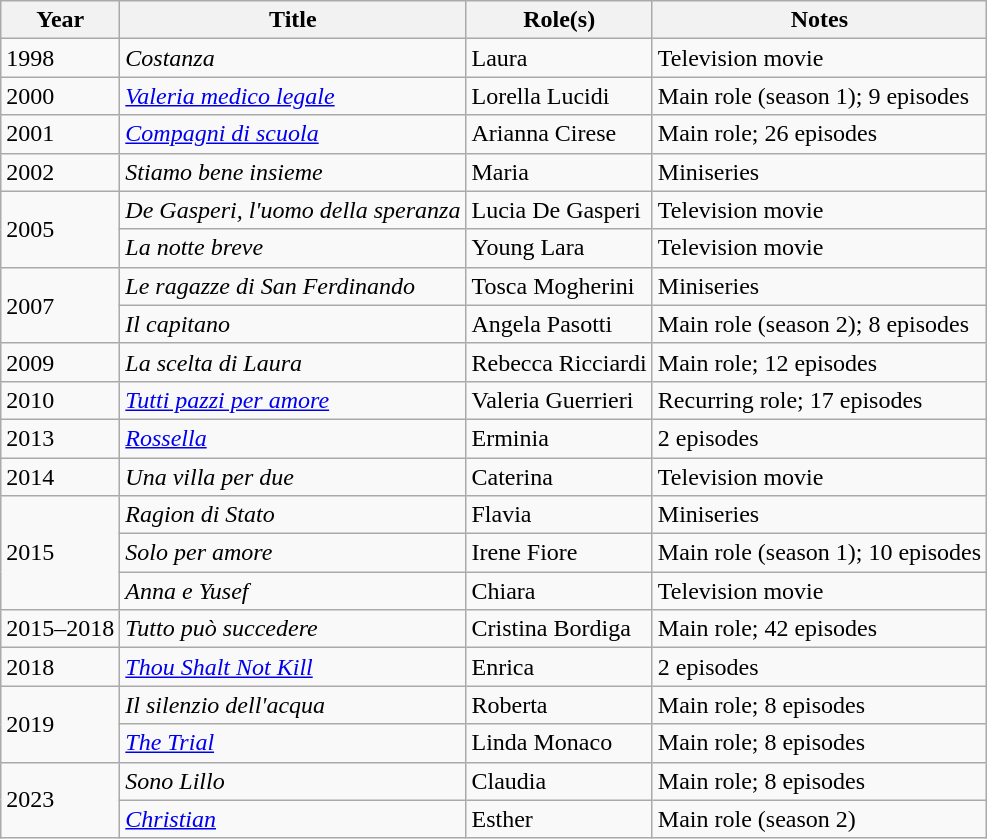<table class="wikitable plainrowheaders sortable">
<tr>
<th scope="col">Year</th>
<th scope="col">Title</th>
<th scope="col">Role(s)</th>
<th scope="col" class="unsortable">Notes</th>
</tr>
<tr>
<td>1998</td>
<td><em>Costanza</em></td>
<td>Laura</td>
<td>Television movie</td>
</tr>
<tr>
<td>2000</td>
<td><em><a href='#'>Valeria medico legale</a></em></td>
<td>Lorella Lucidi</td>
<td>Main role (season 1); 9 episodes</td>
</tr>
<tr>
<td>2001</td>
<td><em><a href='#'>Compagni di scuola</a></em></td>
<td>Arianna Cirese</td>
<td>Main role; 26 episodes</td>
</tr>
<tr>
<td>2002</td>
<td><em>Stiamo bene insieme</em></td>
<td>Maria</td>
<td>Miniseries</td>
</tr>
<tr>
<td rowspan="2">2005</td>
<td><em>De Gasperi, l'uomo della speranza</em></td>
<td>Lucia De Gasperi</td>
<td>Television movie</td>
</tr>
<tr>
<td><em>La notte breve</em></td>
<td>Young Lara</td>
<td>Television movie</td>
</tr>
<tr>
<td rowspan="2">2007</td>
<td><em>Le ragazze di San Ferdinando</em></td>
<td>Tosca Mogherini</td>
<td>Miniseries</td>
</tr>
<tr>
<td><em>Il capitano</em></td>
<td>Angela Pasotti</td>
<td>Main role (season 2); 8 episodes</td>
</tr>
<tr>
<td>2009</td>
<td><em>La scelta di Laura</em></td>
<td>Rebecca Ricciardi</td>
<td>Main role; 12 episodes</td>
</tr>
<tr>
<td>2010</td>
<td><em><a href='#'>Tutti pazzi per amore</a></em></td>
<td>Valeria Guerrieri</td>
<td>Recurring role; 17 episodes</td>
</tr>
<tr>
<td>2013</td>
<td><em><a href='#'>Rossella</a></em></td>
<td>Erminia</td>
<td>2 episodes</td>
</tr>
<tr>
<td>2014</td>
<td><em>Una villa per due</em></td>
<td>Caterina</td>
<td>Television movie</td>
</tr>
<tr>
<td rowspan="3">2015</td>
<td><em>Ragion di Stato</em></td>
<td>Flavia</td>
<td>Miniseries</td>
</tr>
<tr>
<td><em>Solo per amore</em></td>
<td>Irene Fiore</td>
<td>Main role (season 1); 10 episodes</td>
</tr>
<tr>
<td><em>Anna e Yusef</em></td>
<td>Chiara</td>
<td>Television movie</td>
</tr>
<tr>
<td>2015–2018</td>
<td><em>Tutto può succedere</em></td>
<td>Cristina Bordiga</td>
<td>Main role; 42 episodes</td>
</tr>
<tr>
<td>2018</td>
<td><em><a href='#'>Thou Shalt Not Kill</a></em></td>
<td>Enrica</td>
<td>2 episodes</td>
</tr>
<tr>
<td rowspan="2">2019</td>
<td><em>Il silenzio dell'acqua</em></td>
<td>Roberta</td>
<td>Main role; 8 episodes</td>
</tr>
<tr>
<td><em><a href='#'>The Trial</a></em></td>
<td>Linda Monaco</td>
<td>Main role; 8 episodes</td>
</tr>
<tr>
<td rowspan="2">2023</td>
<td><em>Sono Lillo</em></td>
<td>Claudia</td>
<td>Main role; 8 episodes</td>
</tr>
<tr>
<td><em><a href='#'>Christian</a></em></td>
<td>Esther</td>
<td>Main role (season 2)</td>
</tr>
</table>
